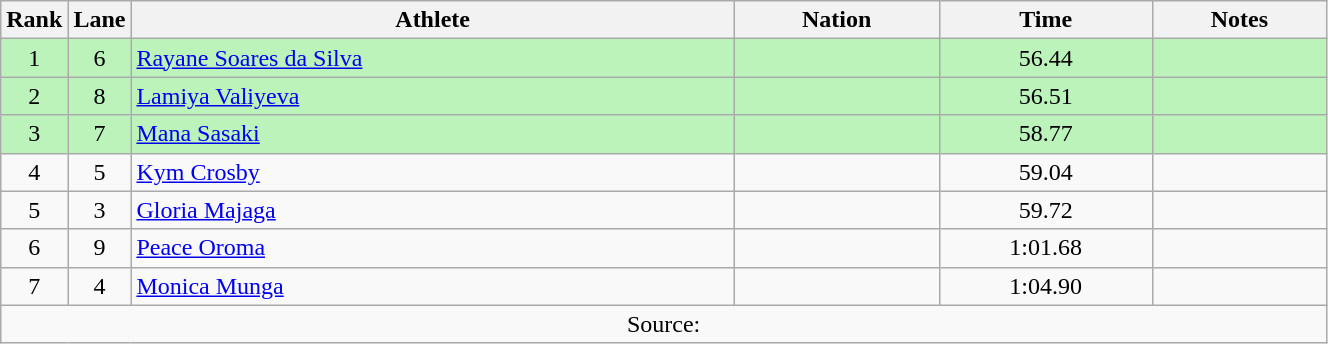<table class="wikitable sortable" style="text-align:center;width: 70%;">
<tr>
<th scope="col" style="width: 10px;">Rank</th>
<th scope="col" style="width: 10px;">Lane</th>
<th scope="col">Athlete</th>
<th scope="col">Nation</th>
<th scope="col">Time</th>
<th scope="col">Notes</th>
</tr>
<tr bgcolor=bbf3bb>
<td>1</td>
<td>6</td>
<td align=left><a href='#'>Rayane Soares da Silva</a></td>
<td align=left></td>
<td>56.44</td>
<td></td>
</tr>
<tr bgcolor=bbf3bb>
<td>2</td>
<td>8</td>
<td align=left><a href='#'>Lamiya Valiyeva</a></td>
<td align=left></td>
<td>56.51</td>
<td></td>
</tr>
<tr bgcolor=bbf3bb>
<td>3</td>
<td>7</td>
<td align=left><a href='#'>Mana Sasaki</a></td>
<td align=left></td>
<td>58.77</td>
<td></td>
</tr>
<tr>
<td>4</td>
<td>5</td>
<td align=left><a href='#'>Kym Crosby</a></td>
<td align=left></td>
<td>59.04</td>
<td></td>
</tr>
<tr>
<td>5</td>
<td>3</td>
<td align=left><a href='#'>Gloria Majaga</a></td>
<td align=left></td>
<td>59.72</td>
<td></td>
</tr>
<tr>
<td>6</td>
<td>9</td>
<td align=left><a href='#'>Peace Oroma</a></td>
<td align=left></td>
<td>1:01.68</td>
<td></td>
</tr>
<tr>
<td>7</td>
<td>4</td>
<td align=left><a href='#'>Monica Munga</a></td>
<td align=left></td>
<td>1:04.90</td>
<td></td>
</tr>
<tr class="sortbottom">
<td colspan="6">Source:</td>
</tr>
</table>
